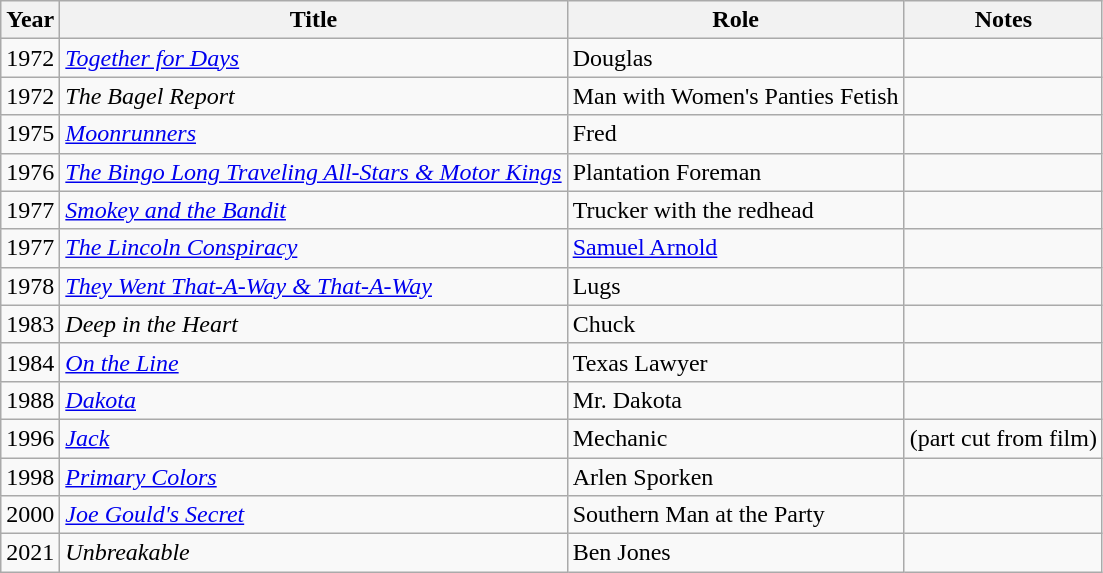<table class="wikitable sortable">
<tr>
<th>Year</th>
<th>Title</th>
<th>Role</th>
<th>Notes</th>
</tr>
<tr>
<td>1972</td>
<td><em><a href='#'>Together for Days</a></em></td>
<td>Douglas</td>
<td></td>
</tr>
<tr>
<td>1972</td>
<td><em>The Bagel Report</em></td>
<td>Man with Women's Panties Fetish</td>
<td></td>
</tr>
<tr>
<td>1975</td>
<td><em><a href='#'>Moonrunners</a></em></td>
<td>Fred</td>
<td></td>
</tr>
<tr>
<td>1976</td>
<td><em><a href='#'>The Bingo Long Traveling All-Stars & Motor Kings</a></em></td>
<td>Plantation Foreman</td>
<td></td>
</tr>
<tr>
<td>1977</td>
<td><em><a href='#'>Smokey and the Bandit</a></em></td>
<td>Trucker with the redhead</td>
<td></td>
</tr>
<tr>
<td>1977</td>
<td><a href='#'><em>The Lincoln Conspiracy</em></a></td>
<td><a href='#'>Samuel Arnold</a></td>
<td></td>
</tr>
<tr>
<td>1978</td>
<td><em><a href='#'>They Went That-A-Way & That-A-Way</a></em></td>
<td>Lugs</td>
<td></td>
</tr>
<tr>
<td>1983</td>
<td><em>Deep in the Heart</em></td>
<td>Chuck</td>
<td></td>
</tr>
<tr>
<td>1984</td>
<td><a href='#'><em>On the Line</em></a></td>
<td>Texas Lawyer</td>
<td></td>
</tr>
<tr>
<td>1988</td>
<td><a href='#'><em>Dakota</em></a></td>
<td>Mr. Dakota</td>
<td></td>
</tr>
<tr>
<td>1996</td>
<td><a href='#'><em>Jack</em></a></td>
<td>Mechanic</td>
<td>(part cut from film)</td>
</tr>
<tr>
<td>1998</td>
<td><a href='#'><em>Primary Colors</em></a></td>
<td>Arlen Sporken</td>
<td></td>
</tr>
<tr>
<td>2000</td>
<td><a href='#'><em>Joe Gould's Secret</em></a></td>
<td>Southern Man at the Party</td>
<td></td>
</tr>
<tr>
<td>2021</td>
<td><em>Unbreakable</em></td>
<td>Ben Jones</td>
<td></td>
</tr>
</table>
